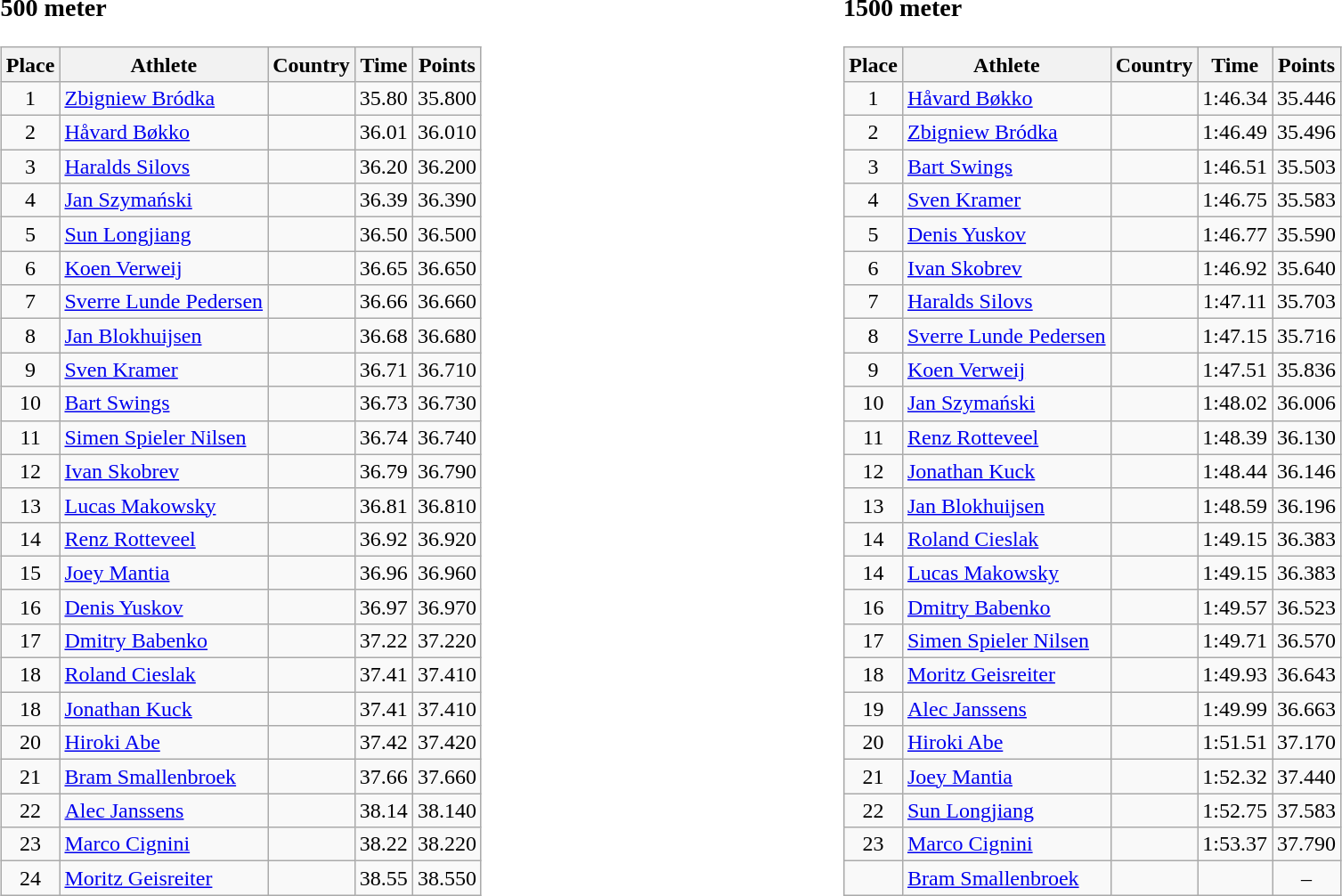<table width=100%>
<tr>
<td width=50% align=left valign=top><br><h3>500 meter</h3><table class="wikitable" border="1" style="text-align:center;">
<tr>
<th>Place</th>
<th>Athlete</th>
<th>Country</th>
<th>Time</th>
<th>Points</th>
</tr>
<tr>
<td>1</td>
<td align=left><a href='#'>Zbigniew Bródka</a></td>
<td align=left></td>
<td>35.80</td>
<td>35.800</td>
</tr>
<tr>
<td>2</td>
<td align=left><a href='#'>Håvard Bøkko</a></td>
<td align=left></td>
<td>36.01</td>
<td>36.010</td>
</tr>
<tr>
<td>3</td>
<td align=left><a href='#'>Haralds Silovs</a></td>
<td align=left></td>
<td>36.20</td>
<td>36.200</td>
</tr>
<tr>
<td>4</td>
<td align=left><a href='#'>Jan Szymański</a></td>
<td align=left></td>
<td>36.39</td>
<td>36.390</td>
</tr>
<tr>
<td>5</td>
<td align=left><a href='#'>Sun Longjiang</a></td>
<td align=left></td>
<td>36.50</td>
<td>36.500</td>
</tr>
<tr>
<td>6</td>
<td align=left><a href='#'>Koen Verweij</a></td>
<td align=left></td>
<td>36.65</td>
<td>36.650</td>
</tr>
<tr>
<td>7</td>
<td align=left><a href='#'>Sverre Lunde Pedersen</a></td>
<td align=left></td>
<td>36.66</td>
<td>36.660</td>
</tr>
<tr>
<td>8</td>
<td align=left><a href='#'>Jan Blokhuijsen</a></td>
<td align=left></td>
<td>36.68</td>
<td>36.680</td>
</tr>
<tr>
<td>9</td>
<td align=left><a href='#'>Sven Kramer</a></td>
<td align=left></td>
<td>36.71</td>
<td>36.710</td>
</tr>
<tr>
<td>10</td>
<td align=left><a href='#'>Bart Swings</a></td>
<td align=left></td>
<td>36.73</td>
<td>36.730</td>
</tr>
<tr>
<td>11</td>
<td align=left><a href='#'>Simen Spieler Nilsen</a></td>
<td align=left></td>
<td>36.74</td>
<td>36.740</td>
</tr>
<tr>
<td>12</td>
<td align=left><a href='#'>Ivan Skobrev</a></td>
<td align=left></td>
<td>36.79</td>
<td>36.790</td>
</tr>
<tr>
<td>13</td>
<td align=left><a href='#'>Lucas Makowsky</a></td>
<td align=left></td>
<td>36.81</td>
<td>36.810</td>
</tr>
<tr>
<td>14</td>
<td align=left><a href='#'>Renz Rotteveel</a></td>
<td align=left></td>
<td>36.92</td>
<td>36.920</td>
</tr>
<tr>
<td>15</td>
<td align=left><a href='#'>Joey Mantia</a></td>
<td align=left></td>
<td>36.96</td>
<td>36.960</td>
</tr>
<tr>
<td>16</td>
<td align=left><a href='#'>Denis Yuskov</a></td>
<td align=left></td>
<td>36.97</td>
<td>36.970</td>
</tr>
<tr>
<td>17</td>
<td align=left><a href='#'>Dmitry Babenko</a></td>
<td align=left></td>
<td>37.22</td>
<td>37.220</td>
</tr>
<tr>
<td>18</td>
<td align=left><a href='#'>Roland Cieslak</a></td>
<td align=left></td>
<td>37.41</td>
<td>37.410</td>
</tr>
<tr>
<td>18</td>
<td align=left><a href='#'>Jonathan Kuck</a></td>
<td align=left></td>
<td>37.41</td>
<td>37.410</td>
</tr>
<tr>
<td>20</td>
<td align=left><a href='#'>Hiroki Abe</a></td>
<td align=left></td>
<td>37.42</td>
<td>37.420</td>
</tr>
<tr>
<td>21</td>
<td align=left><a href='#'>Bram Smallenbroek</a></td>
<td align=left></td>
<td>37.66</td>
<td>37.660</td>
</tr>
<tr>
<td>22</td>
<td align=left><a href='#'>Alec Janssens</a></td>
<td align=left></td>
<td>38.14</td>
<td>38.140</td>
</tr>
<tr>
<td>23</td>
<td align=left><a href='#'>Marco Cignini</a></td>
<td align=left></td>
<td>38.22</td>
<td>38.220</td>
</tr>
<tr>
<td>24</td>
<td align=left><a href='#'>Moritz Geisreiter</a></td>
<td align=left></td>
<td>38.55</td>
<td>38.550</td>
</tr>
</table>
</td>
<td width=50% align=left valign=top><br><h3>1500 meter</h3><table class="wikitable" border="1" style="text-align:center;">
<tr>
<th>Place</th>
<th>Athlete</th>
<th>Country</th>
<th>Time</th>
<th>Points</th>
</tr>
<tr>
<td>1</td>
<td align=left><a href='#'>Håvard Bøkko</a></td>
<td align=left></td>
<td>1:46.34</td>
<td>35.446</td>
</tr>
<tr>
<td>2</td>
<td align=left><a href='#'>Zbigniew Bródka</a></td>
<td align=left></td>
<td>1:46.49</td>
<td>35.496</td>
</tr>
<tr>
<td>3</td>
<td align=left><a href='#'>Bart Swings</a></td>
<td align=left></td>
<td>1:46.51</td>
<td>35.503</td>
</tr>
<tr>
<td>4</td>
<td align=left><a href='#'>Sven Kramer</a></td>
<td align=left></td>
<td>1:46.75</td>
<td>35.583</td>
</tr>
<tr>
<td>5</td>
<td align=left><a href='#'>Denis Yuskov</a></td>
<td align=left></td>
<td>1:46.77</td>
<td>35.590</td>
</tr>
<tr>
<td>6</td>
<td align=left><a href='#'>Ivan Skobrev</a></td>
<td align=left></td>
<td>1:46.92</td>
<td>35.640</td>
</tr>
<tr>
<td>7</td>
<td align=left><a href='#'>Haralds Silovs</a></td>
<td align=left></td>
<td>1:47.11</td>
<td>35.703</td>
</tr>
<tr>
<td>8</td>
<td align=left><a href='#'>Sverre Lunde Pedersen</a></td>
<td align=left></td>
<td>1:47.15</td>
<td>35.716</td>
</tr>
<tr>
<td>9</td>
<td align=left><a href='#'>Koen Verweij</a></td>
<td align=left></td>
<td>1:47.51</td>
<td>35.836</td>
</tr>
<tr>
<td>10</td>
<td align=left><a href='#'>Jan Szymański</a></td>
<td align=left></td>
<td>1:48.02</td>
<td>36.006</td>
</tr>
<tr>
<td>11</td>
<td align=left><a href='#'>Renz Rotteveel</a></td>
<td align=left></td>
<td>1:48.39</td>
<td>36.130</td>
</tr>
<tr>
<td>12</td>
<td align=left><a href='#'>Jonathan Kuck</a></td>
<td align=left></td>
<td>1:48.44</td>
<td>36.146</td>
</tr>
<tr>
<td>13</td>
<td align=left><a href='#'>Jan Blokhuijsen</a></td>
<td align=left></td>
<td>1:48.59</td>
<td>36.196</td>
</tr>
<tr>
<td>14</td>
<td align=left><a href='#'>Roland Cieslak</a></td>
<td align=left></td>
<td>1:49.15</td>
<td>36.383</td>
</tr>
<tr>
<td>14</td>
<td align=left><a href='#'>Lucas Makowsky</a></td>
<td align=left></td>
<td>1:49.15</td>
<td>36.383</td>
</tr>
<tr>
<td>16</td>
<td align=left><a href='#'>Dmitry Babenko</a></td>
<td align=left></td>
<td>1:49.57</td>
<td>36.523</td>
</tr>
<tr>
<td>17</td>
<td align=left><a href='#'>Simen Spieler Nilsen</a></td>
<td align=left></td>
<td>1:49.71</td>
<td>36.570</td>
</tr>
<tr>
<td>18</td>
<td align=left><a href='#'>Moritz Geisreiter</a></td>
<td align=left></td>
<td>1:49.93</td>
<td>36.643</td>
</tr>
<tr>
<td>19</td>
<td align=left><a href='#'>Alec Janssens</a></td>
<td align=left></td>
<td>1:49.99</td>
<td>36.663</td>
</tr>
<tr>
<td>20</td>
<td align=left><a href='#'>Hiroki Abe</a></td>
<td align=left></td>
<td>1:51.51</td>
<td>37.170</td>
</tr>
<tr>
<td>21</td>
<td align=left><a href='#'>Joey Mantia</a></td>
<td align=left></td>
<td>1:52.32</td>
<td>37.440</td>
</tr>
<tr>
<td>22</td>
<td align=left><a href='#'>Sun Longjiang</a></td>
<td align=left></td>
<td>1:52.75</td>
<td>37.583</td>
</tr>
<tr>
<td>23</td>
<td align=left><a href='#'>Marco Cignini</a></td>
<td align=left></td>
<td>1:53.37</td>
<td>37.790</td>
</tr>
<tr>
<td></td>
<td align=left><a href='#'>Bram Smallenbroek</a></td>
<td align=left></td>
<td></td>
<td>–</td>
</tr>
</table>
</td>
</tr>
</table>
